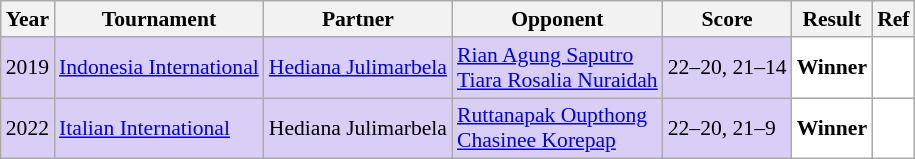<table class="sortable wikitable" style="font-size: 90%;">
<tr>
<th>Year</th>
<th>Tournament</th>
<th>Partner</th>
<th>Opponent</th>
<th>Score</th>
<th>Result</th>
<th>Ref</th>
</tr>
<tr style="background:#D8CEF6">
<td align="center">2019</td>
<td align="left"><a href='#'>Indonesia International</a></td>
<td align="left"> <a href='#'>Hediana Julimarbela</a></td>
<td align="left"> <a href='#'>Rian Agung Saputro</a><br> <a href='#'>Tiara Rosalia Nuraidah</a></td>
<td align="left">22–20, 21–14</td>
<td style="text-align:left; background:white"> <strong>Winner</strong></td>
<td style="text-align:center; background:white"></td>
</tr>
<tr style="background:#D8CEF6">
<td align="center">2022</td>
<td align="left"><a href='#'>Italian International</a></td>
<td align="left"> Hediana Julimarbela</td>
<td align="left"> <a href='#'>Ruttanapak Oupthong</a><br> <a href='#'>Chasinee Korepap</a></td>
<td align="left">22–20, 21–9</td>
<td style="text-align:left; background:white"> <strong>Winner</strong></td>
<td style="text-align:center; background:white"></td>
</tr>
</table>
